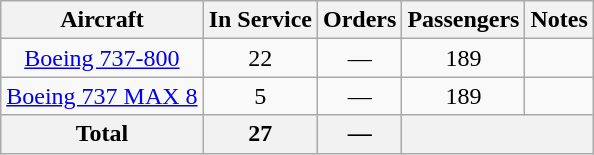<table class="wikitable" style="border-collapse:collapse;text-align:center;margin:1em auto;">
<tr>
<th>Aircraft</th>
<th>In Service</th>
<th>Orders</th>
<th>Passengers</th>
<th>Notes</th>
</tr>
<tr>
<td><a href='#'>Boeing 737-800</a></td>
<td>22</td>
<td>—</td>
<td>189</td>
<td></td>
</tr>
<tr>
<td><a href='#'>Boeing 737 MAX 8</a></td>
<td>5</td>
<td>—</td>
<td>189</td>
<td></td>
</tr>
<tr>
<th>Total</th>
<th>27</th>
<th>—</th>
<th colspan="2"></th>
</tr>
</table>
